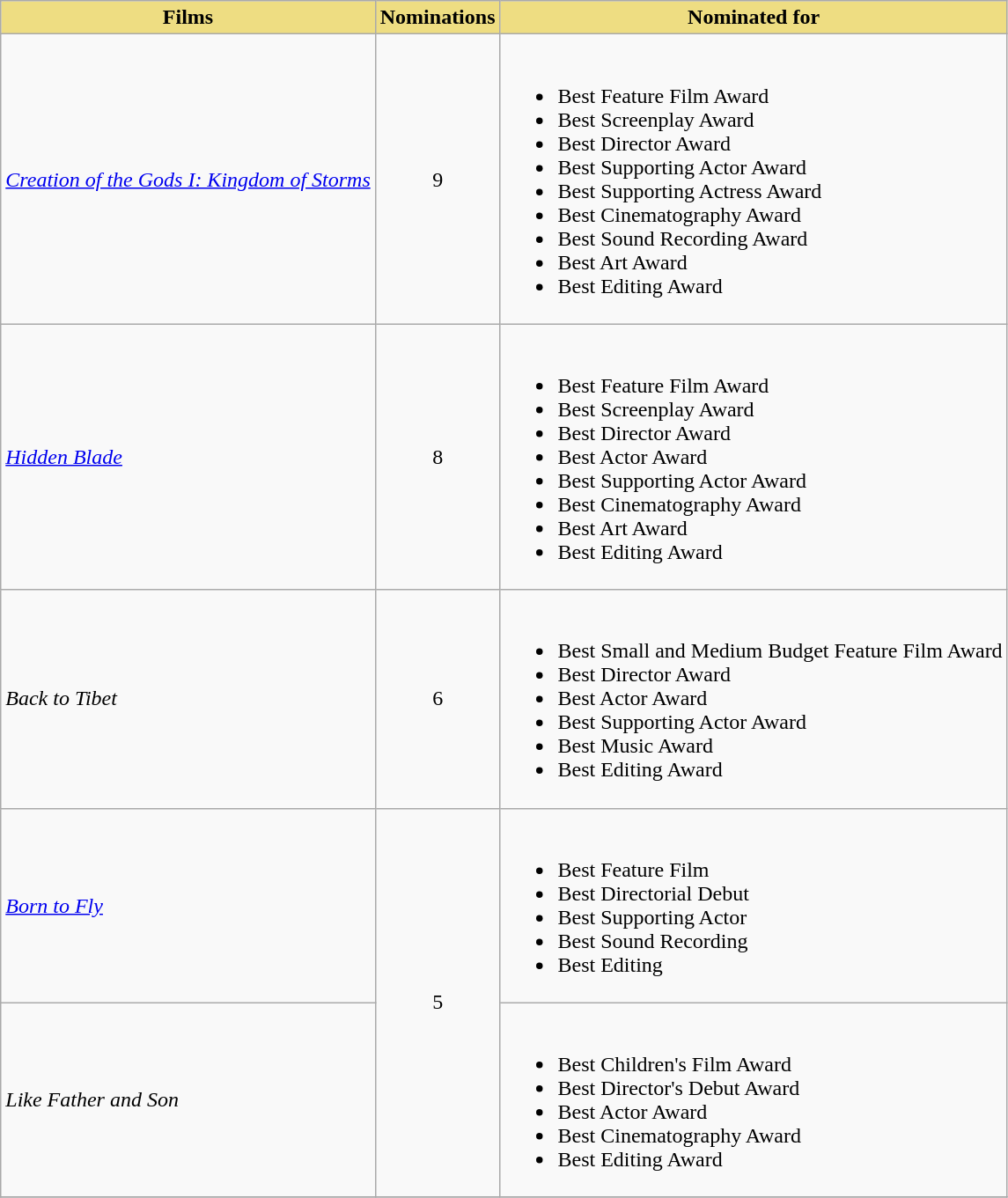<table class="wikitable" align="center">
<tr>
<th style="background:#EEDD82;" align="center">Films</th>
<th style="background:#EEDD82;" align="center">Nominations</th>
<th style="background:#EEDD82;" align="center">Nominated for</th>
</tr>
<tr>
<td><em><a href='#'>Creation of the Gods I: Kingdom of Storms</a></em></td>
<td style="text-align:center">9</td>
<td><br><ul><li>Best Feature Film Award</li><li>Best Screenplay Award</li><li>Best Director Award</li><li>Best Supporting Actor Award</li><li>Best Supporting Actress Award</li><li>Best Cinematography Award</li><li>Best Sound Recording Award</li><li>Best Art Award</li><li>Best Editing Award</li></ul></td>
</tr>
<tr>
<td><em><a href='#'>Hidden Blade</a></em></td>
<td style="text-align:center">8</td>
<td><br><ul><li>Best Feature Film Award</li><li>Best Screenplay Award</li><li>Best Director Award</li><li>Best Actor Award</li><li>Best Supporting Actor Award</li><li>Best Cinematography Award</li><li>Best Art Award</li><li>Best Editing Award</li></ul></td>
</tr>
<tr>
<td><em>Back to Tibet</em></td>
<td style="text-align:center">6</td>
<td><br><ul><li>Best Small and Medium Budget Feature Film Award</li><li>Best Director Award</li><li>Best Actor Award</li><li>Best Supporting Actor Award</li><li>Best Music Award</li><li>Best Editing Award</li></ul></td>
</tr>
<tr>
<td><em><a href='#'>Born to Fly</a></em></td>
<td style="text-align:center" rowspan =2>5</td>
<td><br><ul><li>Best Feature Film</li><li>Best Directorial Debut</li><li>Best Supporting Actor</li><li>Best Sound Recording</li><li>Best Editing</li></ul></td>
</tr>
<tr>
<td><em>Like Father and Son</em></td>
<td><br><ul><li>Best Children's Film Award</li><li>Best Director's Debut Award</li><li>Best Actor Award</li><li>Best Cinematography Award</li><li>Best Editing Award</li></ul></td>
</tr>
<tr>
</tr>
</table>
